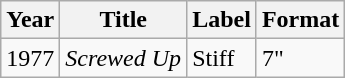<table class="wikitable">
<tr>
<th>Year</th>
<th>Title</th>
<th>Label</th>
<th>Format</th>
</tr>
<tr>
<td>1977</td>
<td><em>Screwed Up</em></td>
<td>Stiff</td>
<td>7"</td>
</tr>
</table>
